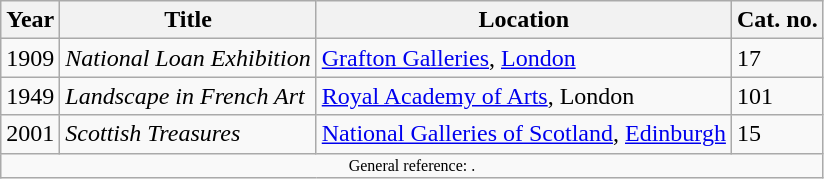<table class="wikitable">
<tr>
<th>Year</th>
<th>Title</th>
<th>Location</th>
<th>Cat. no.</th>
</tr>
<tr>
<td>1909</td>
<td><em>National Loan Exhibition</em></td>
<td><a href='#'>Grafton Galleries</a>, <a href='#'>London</a></td>
<td>17</td>
</tr>
<tr>
<td>1949</td>
<td><em>Landscape in French Art</em></td>
<td><a href='#'>Royal Academy of Arts</a>, London</td>
<td>101</td>
</tr>
<tr>
<td>2001</td>
<td><em>Scottish Treasures</em></td>
<td><a href='#'>National Galleries of Scotland</a>, <a href='#'>Edinburgh</a></td>
<td>15</td>
</tr>
<tr class="sortbottom">
<td colspan=8 style=font-size:8pt; align=center>General reference:  .</td>
</tr>
</table>
